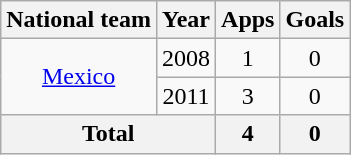<table class="wikitable" style="text-align: center;">
<tr>
<th>National team</th>
<th>Year</th>
<th>Apps</th>
<th>Goals</th>
</tr>
<tr>
<td rowspan="2" valign="center"><a href='#'>Mexico</a></td>
<td>2008</td>
<td>1</td>
<td>0</td>
</tr>
<tr>
<td>2011</td>
<td>3</td>
<td>0</td>
</tr>
<tr>
<th colspan="2">Total</th>
<th>4</th>
<th>0</th>
</tr>
</table>
